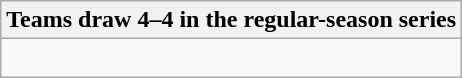<table class="wikitable collapsible collapsed">
<tr>
<th>Teams draw 4–4 in the regular-season series</th>
</tr>
<tr>
<td><br>






</td>
</tr>
</table>
